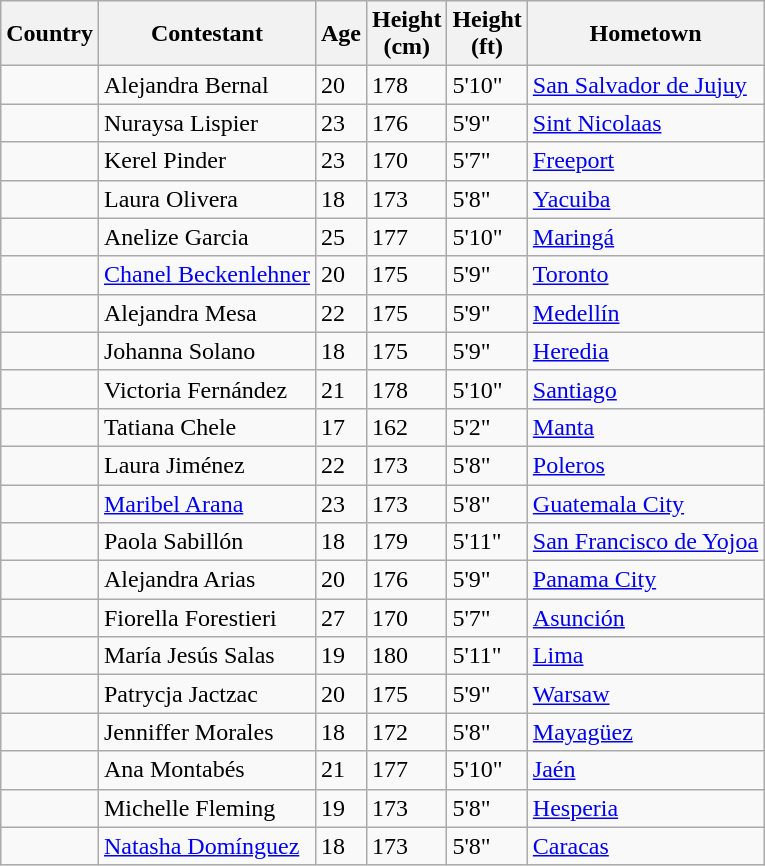<table class="sortable wikitable">
<tr>
<th>Country</th>
<th>Contestant</th>
<th>Age</th>
<th>Height <br> (cm)</th>
<th>Height <br> (ft)</th>
<th>Hometown</th>
</tr>
<tr>
<td><strong></strong></td>
<td>Alejandra Bernal</td>
<td>20</td>
<td>178</td>
<td>5'10"</td>
<td><a href='#'>San Salvador de Jujuy</a></td>
</tr>
<tr>
<td><strong></strong></td>
<td>Nuraysa Lispier</td>
<td>23</td>
<td>176</td>
<td>5'9"</td>
<td><a href='#'>Sint Nicolaas</a></td>
</tr>
<tr>
<td><strong></strong></td>
<td>Kerel Pinder</td>
<td>23</td>
<td>170</td>
<td>5'7"</td>
<td><a href='#'>Freeport</a></td>
</tr>
<tr>
<td><strong></strong></td>
<td>Laura Olivera</td>
<td>18</td>
<td>173</td>
<td>5'8"</td>
<td><a href='#'>Yacuiba</a></td>
</tr>
<tr>
<td><strong></strong></td>
<td>Anelize Garcia</td>
<td>25</td>
<td>177</td>
<td>5'10"</td>
<td><a href='#'>Maringá</a></td>
</tr>
<tr>
<td><strong></strong></td>
<td><a href='#'>Chanel Beckenlehner</a></td>
<td>20</td>
<td>175</td>
<td>5'9"</td>
<td><a href='#'>Toronto</a></td>
</tr>
<tr>
<td><strong></strong></td>
<td>Alejandra Mesa</td>
<td>22</td>
<td>175</td>
<td>5'9"</td>
<td><a href='#'>Medellín</a></td>
</tr>
<tr>
<td><strong></strong></td>
<td>Johanna Solano</td>
<td>18</td>
<td>175</td>
<td>5'9"</td>
<td><a href='#'>Heredia</a></td>
</tr>
<tr>
<td><strong></strong></td>
<td>Victoria Fernández</td>
<td>21</td>
<td>178</td>
<td>5'10"</td>
<td><a href='#'>Santiago</a></td>
</tr>
<tr>
<td><strong></strong></td>
<td>Tatiana Chele</td>
<td>17</td>
<td>162</td>
<td>5'2"</td>
<td><a href='#'>Manta</a></td>
</tr>
<tr>
<td><strong></strong></td>
<td>Laura Jiménez</td>
<td>22</td>
<td>173</td>
<td>5'8"</td>
<td><a href='#'>Poleros</a></td>
</tr>
<tr>
<td><strong></strong></td>
<td><a href='#'>Maribel Arana</a></td>
<td>23</td>
<td>173</td>
<td>5'8"</td>
<td><a href='#'>Guatemala City</a></td>
</tr>
<tr>
<td><strong></strong></td>
<td>Paola Sabillón</td>
<td>18</td>
<td>179</td>
<td>5'11"</td>
<td><a href='#'>San Francisco de Yojoa</a></td>
</tr>
<tr>
<td><strong></strong></td>
<td>Alejandra Arias</td>
<td>20</td>
<td>176</td>
<td>5'9"</td>
<td><a href='#'>Panama City</a></td>
</tr>
<tr>
<td><strong></strong></td>
<td>Fiorella Forestieri</td>
<td>27</td>
<td>170</td>
<td>5'7"</td>
<td><a href='#'>Asunción</a></td>
</tr>
<tr>
<td><strong></strong></td>
<td>María Jesús Salas</td>
<td>19</td>
<td>180</td>
<td>5'11"</td>
<td><a href='#'>Lima</a></td>
</tr>
<tr>
<td><strong></strong></td>
<td>Patrycja Jactzac</td>
<td>20</td>
<td>175</td>
<td>5'9"</td>
<td><a href='#'>Warsaw</a></td>
</tr>
<tr>
<td><strong></strong></td>
<td>Jenniffer Morales</td>
<td>18</td>
<td>172</td>
<td>5'8"</td>
<td><a href='#'>Mayagüez</a></td>
</tr>
<tr>
<td><strong></strong></td>
<td>Ana Montabés</td>
<td>21</td>
<td>177</td>
<td>5'10"</td>
<td><a href='#'>Jaén</a></td>
</tr>
<tr>
<td><strong></strong></td>
<td>Michelle Fleming</td>
<td>19</td>
<td>173</td>
<td>5'8"</td>
<td><a href='#'>Hesperia</a></td>
</tr>
<tr>
<td><strong></strong></td>
<td><a href='#'>Natasha Domínguez</a></td>
<td>18</td>
<td>173</td>
<td>5'8"</td>
<td><a href='#'>Caracas</a></td>
</tr>
</table>
